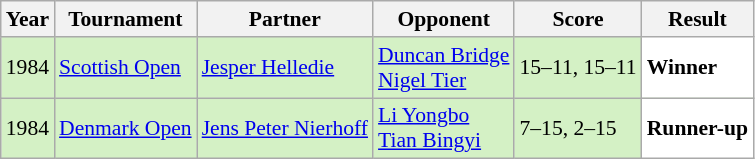<table class="sortable wikitable" style="font-size: 90%;">
<tr>
<th>Year</th>
<th>Tournament</th>
<th>Partner</th>
<th>Opponent</th>
<th>Score</th>
<th>Result</th>
</tr>
<tr style="background:#D4F1C5">
<td align="center">1984</td>
<td><a href='#'>Scottish Open</a></td>
<td> <a href='#'>Jesper Helledie</a></td>
<td> <a href='#'>Duncan Bridge</a><br> <a href='#'>Nigel Tier</a></td>
<td>15–11, 15–11</td>
<td style="text-align:left; background:white"> <strong>Winner</strong></td>
</tr>
<tr style="background:#D4F1C5">
<td align="center">1984</td>
<td><a href='#'>Denmark Open</a></td>
<td> <a href='#'>Jens Peter Nierhoff</a></td>
<td> <a href='#'>Li Yongbo</a> <br> <a href='#'>Tian Bingyi</a></td>
<td>7–15, 2–15</td>
<td style="text-align:left; background:white"> <strong>Runner-up</strong></td>
</tr>
</table>
